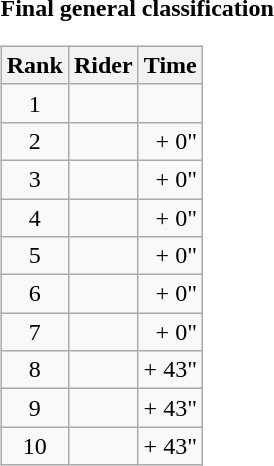<table>
<tr>
<td><strong>Final general classification</strong><br><table class="wikitable">
<tr>
<th scope="col">Rank</th>
<th scope="col">Rider</th>
<th scope="col">Time</th>
</tr>
<tr>
<td style="text-align:center;">1</td>
<td></td>
<td style="text-align:right;"></td>
</tr>
<tr>
<td style="text-align:center;">2</td>
<td></td>
<td style="text-align:right;">+ 0"</td>
</tr>
<tr>
<td style="text-align:center;">3</td>
<td></td>
<td style="text-align:right;">+ 0"</td>
</tr>
<tr>
<td style="text-align:center;">4</td>
<td></td>
<td style="text-align:right;">+ 0"</td>
</tr>
<tr>
<td style="text-align:center;">5</td>
<td></td>
<td style="text-align:right;">+ 0"</td>
</tr>
<tr>
<td style="text-align:center;">6</td>
<td></td>
<td style="text-align:right;">+ 0"</td>
</tr>
<tr>
<td style="text-align:center;">7</td>
<td></td>
<td style="text-align:right;">+ 0"</td>
</tr>
<tr>
<td style="text-align:center;">8</td>
<td></td>
<td style="text-align:right;">+ 43"</td>
</tr>
<tr>
<td style="text-align:center;">9</td>
<td></td>
<td style="text-align:right;">+ 43"</td>
</tr>
<tr>
<td style="text-align:center;">10</td>
<td></td>
<td style="text-align:right;">+ 43"</td>
</tr>
</table>
</td>
</tr>
</table>
